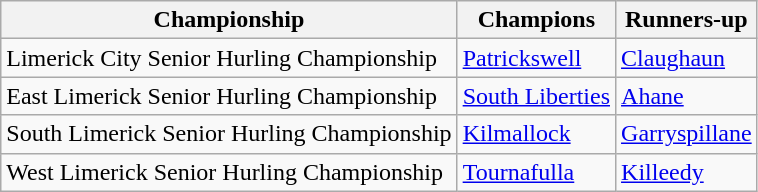<table class=wikitable>
<tr>
<th>Championship</th>
<th>Champions</th>
<th>Runners-up</th>
</tr>
<tr>
<td>Limerick City Senior Hurling Championship</td>
<td><a href='#'>Patrickswell</a></td>
<td><a href='#'>Claughaun</a></td>
</tr>
<tr>
<td>East Limerick Senior Hurling Championship</td>
<td><a href='#'>South Liberties</a></td>
<td><a href='#'>Ahane</a></td>
</tr>
<tr>
<td>South Limerick Senior Hurling Championship</td>
<td><a href='#'>Kilmallock</a></td>
<td><a href='#'>Garryspillane</a></td>
</tr>
<tr>
<td>West Limerick Senior Hurling Championship</td>
<td><a href='#'>Tournafulla</a></td>
<td><a href='#'>Killeedy</a></td>
</tr>
</table>
